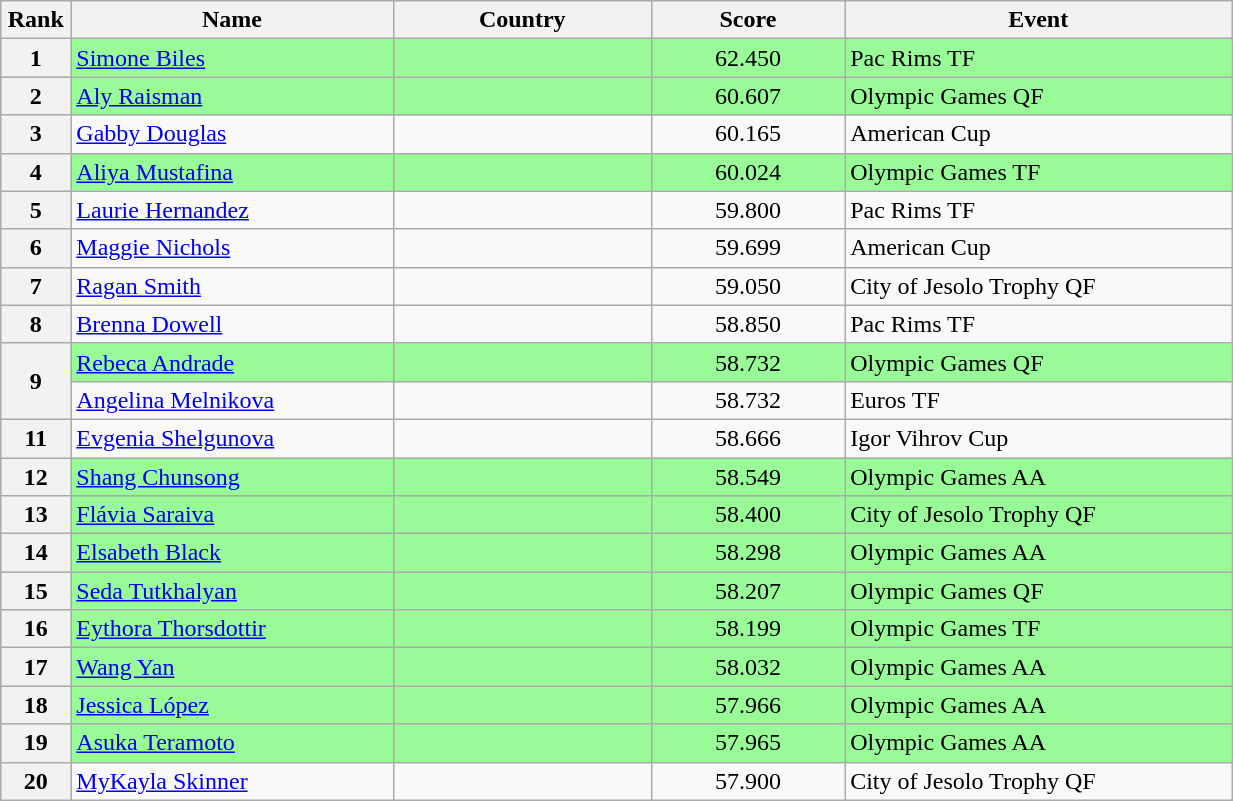<table class="wikitable sortable" style="width:65%;">
<tr>
<th style="text-align:center; width:5%;">Rank</th>
<th style="text-align:center; width:25%;">Name</th>
<th style="text-align:center; width:20%;">Country</th>
<th style="text-align:center; width:15%;">Score</th>
<th style="text-align:center; width:30%;">Event</th>
</tr>
<tr style="background:#98fb98;">
<th>1</th>
<td><a href='#'>Simone Biles</a></td>
<td></td>
<td align=center>62.450</td>
<td>Pac Rims TF</td>
</tr>
<tr style="background:#98fb98;">
<th>2</th>
<td><a href='#'>Aly Raisman</a></td>
<td></td>
<td align=center>60.607</td>
<td>Olympic Games QF</td>
</tr>
<tr>
<th>3</th>
<td><a href='#'>Gabby Douglas</a></td>
<td></td>
<td align=center>60.165</td>
<td>American Cup</td>
</tr>
<tr style="background:#98fb98;">
<th>4</th>
<td><a href='#'>Aliya Mustafina</a></td>
<td></td>
<td align=center>60.024</td>
<td>Olympic Games TF</td>
</tr>
<tr>
<th>5</th>
<td><a href='#'>Laurie Hernandez</a></td>
<td></td>
<td align=center>59.800</td>
<td>Pac Rims TF</td>
</tr>
<tr>
<th>6</th>
<td><a href='#'>Maggie Nichols</a></td>
<td></td>
<td align=center>59.699</td>
<td>American Cup</td>
</tr>
<tr>
<th>7</th>
<td><a href='#'>Ragan Smith</a></td>
<td></td>
<td align=center>59.050</td>
<td>City of Jesolo Trophy QF</td>
</tr>
<tr>
<th>8</th>
<td><a href='#'>Brenna Dowell</a></td>
<td></td>
<td align=center>58.850</td>
<td>Pac Rims TF</td>
</tr>
<tr>
<th rowspan=2>9</th>
<td style="background:#98fb98;"><a href='#'>Rebeca Andrade</a></td>
<td style="background:#98fb98;"></td>
<td style="background:#98fb98;" align=center>58.732</td>
<td style="background:#98fb98;">Olympic Games QF</td>
</tr>
<tr>
<td><a href='#'>Angelina Melnikova</a></td>
<td></td>
<td align=center>58.732</td>
<td>Euros TF</td>
</tr>
<tr>
<th>11</th>
<td><a href='#'>Evgenia Shelgunova</a></td>
<td></td>
<td align=center>58.666</td>
<td>Igor Vihrov Cup</td>
</tr>
<tr style="background:#98fb98;">
<th>12</th>
<td><a href='#'>Shang Chunsong</a></td>
<td></td>
<td align=center>58.549</td>
<td>Olympic Games AA</td>
</tr>
<tr style="background:#98fb98;">
<th>13</th>
<td><a href='#'>Flávia Saraiva</a></td>
<td></td>
<td align=center>58.400</td>
<td>City of Jesolo Trophy QF</td>
</tr>
<tr style="background:#98fb98;">
<th>14</th>
<td><a href='#'>Elsabeth Black</a></td>
<td></td>
<td align=center>58.298</td>
<td>Olympic Games AA</td>
</tr>
<tr style="background:#98fb98;">
<th>15</th>
<td><a href='#'>Seda Tutkhalyan</a></td>
<td></td>
<td align=center>58.207</td>
<td>Olympic Games QF</td>
</tr>
<tr style="background:#98fb98;">
<th>16</th>
<td><a href='#'>Eythora Thorsdottir</a></td>
<td></td>
<td align=center>58.199</td>
<td>Olympic Games TF</td>
</tr>
<tr style="background:#98fb98;">
<th>17</th>
<td><a href='#'>Wang Yan</a></td>
<td></td>
<td align=center>58.032</td>
<td>Olympic Games AA</td>
</tr>
<tr style="background:#98fb98;">
<th>18</th>
<td><a href='#'>Jessica López</a></td>
<td></td>
<td align=center>57.966</td>
<td>Olympic Games AA</td>
</tr>
<tr style="background:#98fb98;">
<th>19</th>
<td><a href='#'>Asuka Teramoto</a></td>
<td></td>
<td align=center>57.965</td>
<td>Olympic Games AA</td>
</tr>
<tr>
<th>20</th>
<td><a href='#'>MyKayla Skinner</a></td>
<td></td>
<td align=center>57.900</td>
<td>City of Jesolo Trophy QF</td>
</tr>
</table>
